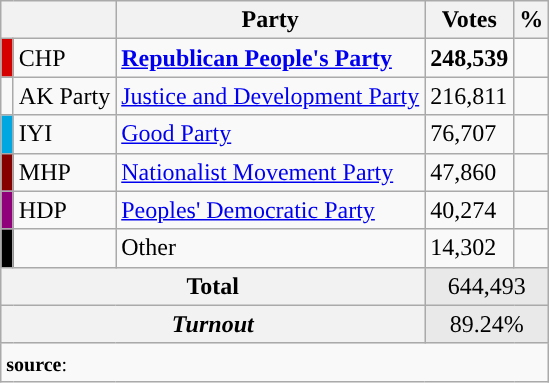<table class="wikitable">
<tr>
<th colspan="2" align="center"></th>
<th align="center">Party</th>
<th align="center">Votes</th>
<th align="center">%</th>
</tr>
<tr align="left">
<td bgcolor="#d50000" width="1"></td>
<td>CHP</td>
<td><strong><a href='#'>Republican People's Party</a></strong></td>
<td><strong>248,539</strong></td>
<td><strong></strong></td>
</tr>
<tr align="left">
<td></td>
<td>AK Party</td>
<td><a href='#'>Justice and Development Party</a></td>
<td>216,811</td>
<td></td>
</tr>
<tr align="left">
<td bgcolor="#01A7E1" width="1"></td>
<td>IYI</td>
<td><a href='#'>Good Party</a></td>
<td>76,707</td>
<td></td>
</tr>
<tr align="left">
<td bgcolor="#870000" width="1"></td>
<td>MHP</td>
<td><a href='#'>Nationalist Movement Party</a></td>
<td>47,860</td>
<td></td>
</tr>
<tr align="left">
<td bgcolor="#91007B" width="1"></td>
<td>HDP</td>
<td><a href='#'>Peoples' Democratic Party</a></td>
<td>40,274</td>
<td></td>
</tr>
<tr align="left">
<td bgcolor=" " width="1"></td>
<td></td>
<td>Other</td>
<td>14,302</td>
<td></td>
</tr>
<tr align="left" style="background-color:#E9E9E9">
<th colspan="3" align="center"><strong>Total</strong></th>
<td colspan="5" align="center">644,493</td>
</tr>
<tr align="left" style="background-color:#E9E9E9">
<th colspan="3" align="center"><em>Turnout</em></th>
<td colspan="5" align="center">89.24%</td>
</tr>
<tr>
<td colspan="9" align="left"><small><strong>source</strong>: </small></td>
</tr>
</table>
